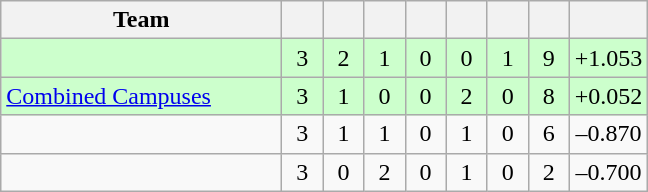<table class="wikitable" style="text-align:center">
<tr>
<th width=180>Team</th>
<th width=20></th>
<th width=20></th>
<th width=20></th>
<th width=20></th>
<th width=20></th>
<th width=20></th>
<th width=20></th>
<th width=45></th>
</tr>
<tr style="background:#cfc">
<td align="left"></td>
<td>3</td>
<td>2</td>
<td>1</td>
<td>0</td>
<td>0</td>
<td>1</td>
<td>9</td>
<td>+1.053</td>
</tr>
<tr style="background:#cfc">
<td align="left"> <a href='#'>Combined Campuses</a></td>
<td>3</td>
<td>1</td>
<td>0</td>
<td>0</td>
<td>2</td>
<td>0</td>
<td>8</td>
<td>+0.052</td>
</tr>
<tr>
<td align="left"></td>
<td>3</td>
<td>1</td>
<td>1</td>
<td>0</td>
<td>1</td>
<td>0</td>
<td>6</td>
<td>–0.870</td>
</tr>
<tr>
<td align="left"></td>
<td>3</td>
<td>0</td>
<td>2</td>
<td>0</td>
<td>1</td>
<td>0</td>
<td>2</td>
<td>–0.700</td>
</tr>
</table>
